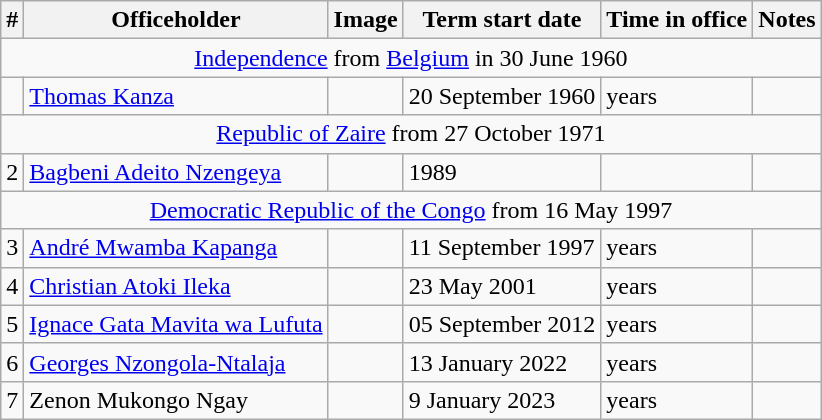<table class='wikitable sortable'>
<tr>
<th>#</th>
<th>Officeholder</th>
<th>Image</th>
<th>Term start date</th>
<th>Time in office</th>
<th>Notes</th>
</tr>
<tr>
<td colspan="6" align="center"><a href='#'>Independence</a> from <a href='#'>Belgium</a> in 30 June 1960</td>
</tr>
<tr>
<td align="center"></td>
<td><a href='#'>Thomas Kanza</a></td>
<td></td>
<td>20 September 1960</td>
<td> years</td>
<td></td>
</tr>
<tr>
<td colspan="6" align="center"><a href='#'>Republic of Zaire</a> from 27 October 1971</td>
</tr>
<tr>
<td>2</td>
<td><a href='#'>Bagbeni Adeito Nzengeya</a></td>
<td></td>
<td>1989</td>
<td></td>
<td></td>
</tr>
<tr>
<td colspan="6" align="center"><a href='#'>Democratic Republic of the Congo</a> from 16 May 1997</td>
</tr>
<tr>
<td align=center>3</td>
<td><a href='#'>André Mwamba Kapanga</a></td>
<td></td>
<td>11 September 1997</td>
<td> years</td>
<td></td>
</tr>
<tr>
<td align=center>4</td>
<td><a href='#'>Christian Atoki Ileka</a></td>
<td></td>
<td>23 May 2001</td>
<td> years</td>
<td></td>
</tr>
<tr>
<td align=center>5</td>
<td><a href='#'>Ignace Gata Mavita wa Lufuta</a></td>
<td></td>
<td>05 September 2012</td>
<td> years</td>
<td><br></td>
</tr>
<tr>
<td align=center>6</td>
<td><a href='#'>Georges Nzongola-Ntalaja</a></td>
<td></td>
<td>13 January 2022</td>
<td> years</td>
<td></td>
</tr>
<tr>
<td>7</td>
<td>Zenon Mukongo Ngay</td>
<td></td>
<td>9 January 2023</td>
<td> years</td>
<td></td>
</tr>
</table>
